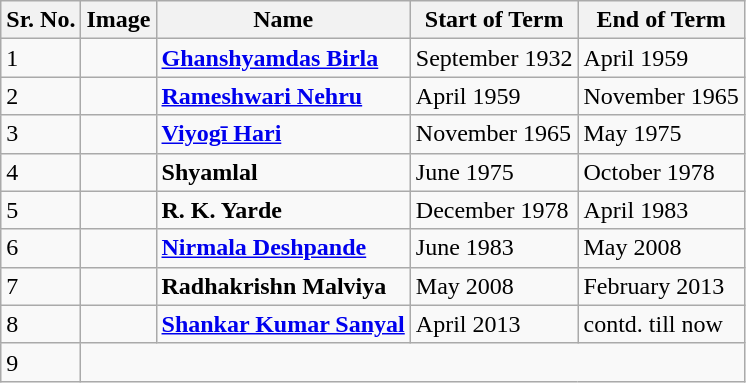<table class="wikitable sortable">
<tr>
<th>Sr. No.</th>
<th>Image</th>
<th>Name</th>
<th>Start of Term</th>
<th>End of Term</th>
</tr>
<tr>
<td>1</td>
<td></td>
<td><strong> <a href='#'>Ghanshyamdas Birla</a> </strong></td>
<td>September 1932</td>
<td>April 1959</td>
</tr>
<tr>
<td>2</td>
<td></td>
<td><strong> <a href='#'>Rameshwari Nehru</a> </strong></td>
<td>April 1959</td>
<td>November 1965</td>
</tr>
<tr>
<td>3</td>
<td></td>
<td><strong> <a href='#'>Viyogī Hari</a> </strong></td>
<td>November 1965</td>
<td>May 1975</td>
</tr>
<tr>
<td>4</td>
<td></td>
<td><strong> Shyamlal </strong></td>
<td>June 1975</td>
<td>October 1978</td>
</tr>
<tr>
<td>5</td>
<td></td>
<td><strong> R. K. Yarde </strong></td>
<td>December 1978</td>
<td>April 1983</td>
</tr>
<tr>
<td>6</td>
<td></td>
<td><strong> <a href='#'>Nirmala Deshpande</a> </strong></td>
<td>June 1983</td>
<td>May 2008</td>
</tr>
<tr>
<td>7</td>
<td></td>
<td><strong> Radhakrishn Malviya </strong></td>
<td>May 2008</td>
<td>February 2013</td>
</tr>
<tr>
<td>8</td>
<td></td>
<td><strong> <a href='#'>Shankar Kumar Sanyal</a> </strong></td>
<td>April 2013</td>
<td>contd. till now</td>
</tr>
<tr>
<td>9</td>
</tr>
</table>
